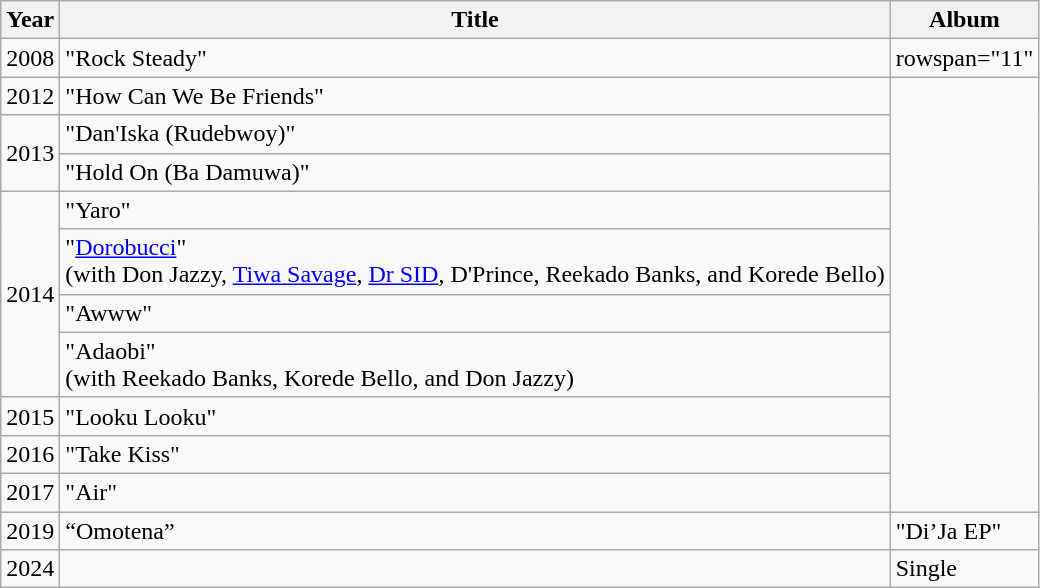<table class="wikitable sortable">
<tr>
<th>Year</th>
<th>Title</th>
<th>Album</th>
</tr>
<tr>
<td rowspan="1">2008</td>
<td>"Rock Steady"</td>
<td>rowspan="11" </td>
</tr>
<tr>
<td rowspan="1">2012</td>
<td>"How Can We Be Friends"</td>
</tr>
<tr>
<td rowspan="2">2013</td>
<td>"Dan'Iska (Rudebwoy)"</td>
</tr>
<tr>
<td>"Hold On (Ba Damuwa)"</td>
</tr>
<tr>
<td rowspan="4">2014</td>
<td>"Yaro"</td>
</tr>
<tr>
<td>"<a href='#'>Dorobucci</a>"<br><span>(with Don Jazzy, <a href='#'>Tiwa Savage</a>, <a href='#'>Dr SID</a>, D'Prince, Reekado Banks, and Korede Bello)</span></td>
</tr>
<tr>
<td>"Awww"</td>
</tr>
<tr>
<td>"Adaobi"<br><span>(with Reekado Banks, Korede Bello, and Don Jazzy)</span></td>
</tr>
<tr>
<td>2015</td>
<td "Awww">"Looku Looku"</td>
</tr>
<tr>
<td>2016</td>
<td>"Take Kiss"</td>
</tr>
<tr>
<td>2017</td>
<td>"Air"</td>
</tr>
<tr>
<td>2019</td>
<td>“Omotena”</td>
<td>"Di’Ja EP"</td>
</tr>
<tr>
<td>2024</td>
<td></td>
<td>Single</td>
</tr>
</table>
